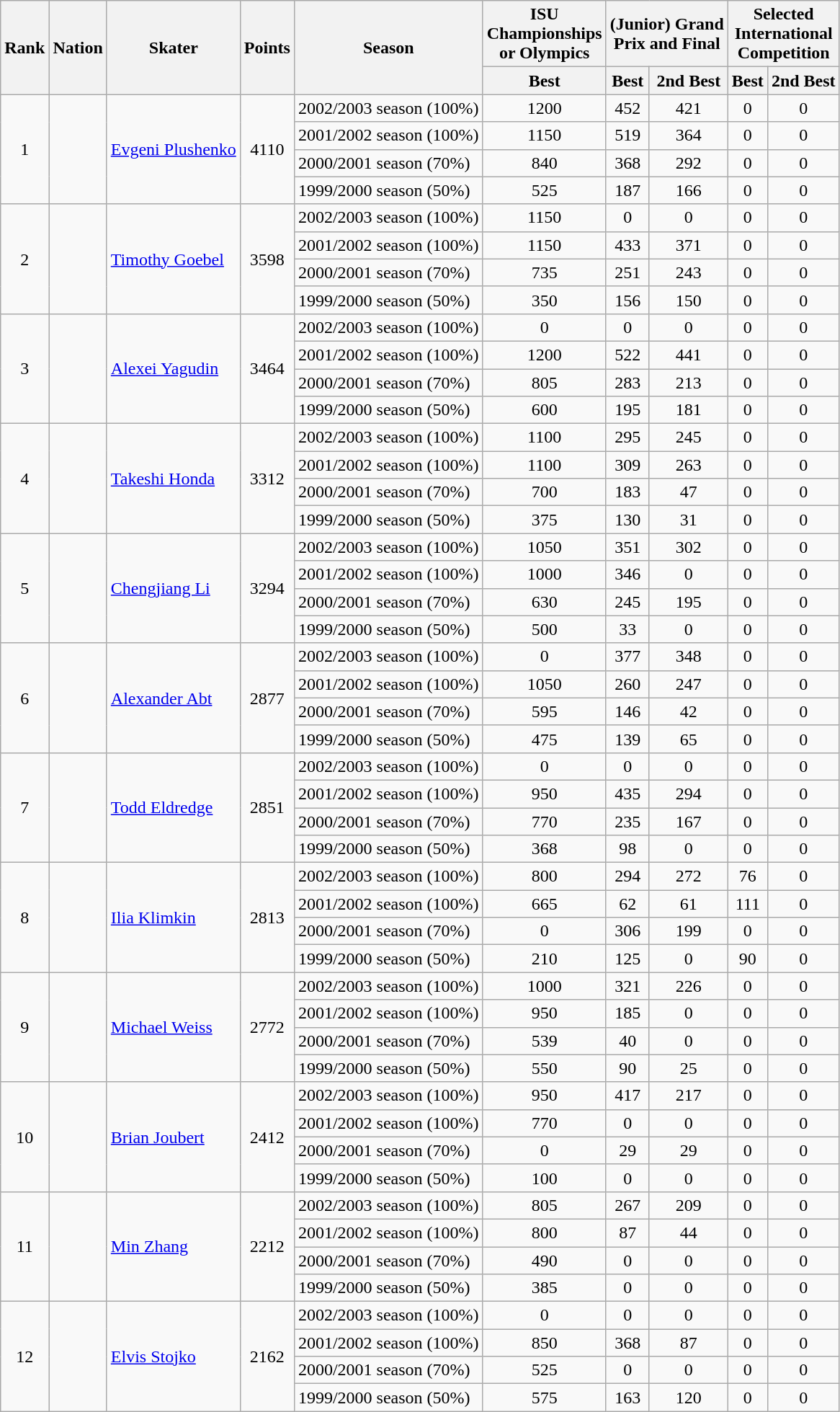<table class="wikitable sortable" style="text-align: center;">
<tr>
<th rowspan="2">Rank</th>
<th rowspan="2">Nation</th>
<th rowspan="2">Skater</th>
<th rowspan="2">Points</th>
<th rowspan="2">Season</th>
<th>ISU <br> Championships <br> or Olympics</th>
<th colspan="2">(Junior) Grand <br> Prix and Final</th>
<th colspan="2">Selected <br> International <br> Competition</th>
</tr>
<tr>
<th>Best</th>
<th>Best</th>
<th>2nd Best</th>
<th>Best</th>
<th>2nd Best</th>
</tr>
<tr>
<td rowspan="4">1</td>
<td rowspan="4" style="text-align: left;"></td>
<td rowspan="4" style="text-align: left;"><a href='#'>Evgeni Plushenko</a></td>
<td rowspan="4">4110</td>
<td style="text-align: left;">2002/2003 season (100%)</td>
<td>1200</td>
<td>452</td>
<td>421</td>
<td>0</td>
<td>0</td>
</tr>
<tr>
<td style="text-align: left;">2001/2002 season (100%)</td>
<td>1150</td>
<td>519</td>
<td>364</td>
<td>0</td>
<td>0</td>
</tr>
<tr>
<td style="text-align: left;">2000/2001 season (70%)</td>
<td>840</td>
<td>368</td>
<td>292</td>
<td>0</td>
<td>0</td>
</tr>
<tr>
<td style="text-align: left;">1999/2000 season (50%)</td>
<td>525</td>
<td>187</td>
<td>166</td>
<td>0</td>
<td>0</td>
</tr>
<tr>
<td rowspan="4">2</td>
<td rowspan="4" style="text-align: left;"></td>
<td rowspan="4" style="text-align: left;"><a href='#'>Timothy Goebel</a></td>
<td rowspan="4">3598</td>
<td style="text-align: left;">2002/2003 season (100%)</td>
<td>1150</td>
<td>0</td>
<td>0</td>
<td>0</td>
<td>0</td>
</tr>
<tr>
<td style="text-align: left;">2001/2002 season (100%)</td>
<td>1150</td>
<td>433</td>
<td>371</td>
<td>0</td>
<td>0</td>
</tr>
<tr>
<td style="text-align: left;">2000/2001 season (70%)</td>
<td>735</td>
<td>251</td>
<td>243</td>
<td>0</td>
<td>0</td>
</tr>
<tr>
<td style="text-align: left;">1999/2000 season (50%)</td>
<td>350</td>
<td>156</td>
<td>150</td>
<td>0</td>
<td>0</td>
</tr>
<tr>
<td rowspan="4">3</td>
<td rowspan="4" style="text-align: left;"></td>
<td rowspan="4" style="text-align: left;"><a href='#'>Alexei Yagudin</a></td>
<td rowspan="4">3464</td>
<td style="text-align: left;">2002/2003 season (100%)</td>
<td>0</td>
<td>0</td>
<td>0</td>
<td>0</td>
<td>0</td>
</tr>
<tr>
<td style="text-align: left;">2001/2002 season (100%)</td>
<td>1200</td>
<td>522</td>
<td>441</td>
<td>0</td>
<td>0</td>
</tr>
<tr>
<td style="text-align: left;">2000/2001 season (70%)</td>
<td>805</td>
<td>283</td>
<td>213</td>
<td>0</td>
<td>0</td>
</tr>
<tr>
<td style="text-align: left;">1999/2000 season (50%)</td>
<td>600</td>
<td>195</td>
<td>181</td>
<td>0</td>
<td>0</td>
</tr>
<tr>
<td rowspan="4">4</td>
<td rowspan="4" style="text-align: left;"></td>
<td rowspan="4" style="text-align: left;"><a href='#'>Takeshi Honda</a></td>
<td rowspan="4">3312</td>
<td style="text-align: left;">2002/2003 season (100%)</td>
<td>1100</td>
<td>295</td>
<td>245</td>
<td>0</td>
<td>0</td>
</tr>
<tr>
<td style="text-align: left;">2001/2002 season (100%)</td>
<td>1100</td>
<td>309</td>
<td>263</td>
<td>0</td>
<td>0</td>
</tr>
<tr>
<td style="text-align: left;">2000/2001 season (70%)</td>
<td>700</td>
<td>183</td>
<td>47</td>
<td>0</td>
<td>0</td>
</tr>
<tr>
<td style="text-align: left;">1999/2000 season (50%)</td>
<td>375</td>
<td>130</td>
<td>31</td>
<td>0</td>
<td>0</td>
</tr>
<tr>
<td rowspan="4">5</td>
<td rowspan="4" style="text-align: left;"></td>
<td rowspan="4" style="text-align: left;"><a href='#'>Chengjiang Li</a></td>
<td rowspan="4">3294</td>
<td style="text-align: left;">2002/2003 season (100%)</td>
<td>1050</td>
<td>351</td>
<td>302</td>
<td>0</td>
<td>0</td>
</tr>
<tr>
<td style="text-align: left;">2001/2002 season (100%)</td>
<td>1000</td>
<td>346</td>
<td>0</td>
<td>0</td>
<td>0</td>
</tr>
<tr>
<td style="text-align: left;">2000/2001 season (70%)</td>
<td>630</td>
<td>245</td>
<td>195</td>
<td>0</td>
<td>0</td>
</tr>
<tr>
<td style="text-align: left;">1999/2000 season (50%)</td>
<td>500</td>
<td>33</td>
<td>0</td>
<td>0</td>
<td>0</td>
</tr>
<tr>
<td rowspan="4">6</td>
<td rowspan="4" style="text-align: left;"></td>
<td rowspan="4" style="text-align: left;"><a href='#'>Alexander Abt</a></td>
<td rowspan="4">2877</td>
<td style="text-align: left;">2002/2003 season (100%)</td>
<td>0</td>
<td>377</td>
<td>348</td>
<td>0</td>
<td>0</td>
</tr>
<tr>
<td style="text-align: left;">2001/2002 season (100%)</td>
<td>1050</td>
<td>260</td>
<td>247</td>
<td>0</td>
<td>0</td>
</tr>
<tr>
<td style="text-align: left;">2000/2001 season (70%)</td>
<td>595</td>
<td>146</td>
<td>42</td>
<td>0</td>
<td>0</td>
</tr>
<tr>
<td style="text-align: left;">1999/2000 season (50%)</td>
<td>475</td>
<td>139</td>
<td>65</td>
<td>0</td>
<td>0</td>
</tr>
<tr>
<td rowspan="4">7</td>
<td rowspan="4" style="text-align: left;"></td>
<td rowspan="4" style="text-align: left;"><a href='#'>Todd Eldredge</a></td>
<td rowspan="4">2851</td>
<td style="text-align: left;">2002/2003 season (100%)</td>
<td>0</td>
<td>0</td>
<td>0</td>
<td>0</td>
<td>0</td>
</tr>
<tr>
<td style="text-align: left;">2001/2002 season (100%)</td>
<td>950</td>
<td>435</td>
<td>294</td>
<td>0</td>
<td>0</td>
</tr>
<tr>
<td style="text-align: left;">2000/2001 season (70%)</td>
<td>770</td>
<td>235</td>
<td>167</td>
<td>0</td>
<td>0</td>
</tr>
<tr>
<td style="text-align: left;">1999/2000 season (50%)</td>
<td>368</td>
<td>98</td>
<td>0</td>
<td>0</td>
<td>0</td>
</tr>
<tr>
<td rowspan="4">8</td>
<td rowspan="4" style="text-align: left;"></td>
<td rowspan="4" style="text-align: left;"><a href='#'>Ilia Klimkin</a></td>
<td rowspan="4">2813</td>
<td style="text-align: left;">2002/2003 season (100%)</td>
<td>800</td>
<td>294</td>
<td>272</td>
<td>76</td>
<td>0</td>
</tr>
<tr>
<td style="text-align: left;">2001/2002 season (100%)</td>
<td>665</td>
<td>62</td>
<td>61</td>
<td>111</td>
<td>0</td>
</tr>
<tr>
<td style="text-align: left;">2000/2001 season (70%)</td>
<td>0</td>
<td>306</td>
<td>199</td>
<td>0</td>
<td>0</td>
</tr>
<tr>
<td style="text-align: left;">1999/2000 season (50%)</td>
<td>210</td>
<td>125</td>
<td>0</td>
<td>90</td>
<td>0</td>
</tr>
<tr>
<td rowspan="4">9</td>
<td rowspan="4" style="text-align: left;"></td>
<td rowspan="4" style="text-align: left;"><a href='#'>Michael Weiss</a></td>
<td rowspan="4">2772</td>
<td style="text-align: left;">2002/2003 season (100%)</td>
<td>1000</td>
<td>321</td>
<td>226</td>
<td>0</td>
<td>0</td>
</tr>
<tr>
<td style="text-align: left;">2001/2002 season (100%)</td>
<td>950</td>
<td>185</td>
<td>0</td>
<td>0</td>
<td>0</td>
</tr>
<tr>
<td style="text-align: left;">2000/2001 season (70%)</td>
<td>539</td>
<td>40</td>
<td>0</td>
<td>0</td>
<td>0</td>
</tr>
<tr>
<td style="text-align: left;">1999/2000 season (50%)</td>
<td>550</td>
<td>90</td>
<td>25</td>
<td>0</td>
<td>0</td>
</tr>
<tr>
<td rowspan="4">10</td>
<td rowspan="4" style="text-align: left;"></td>
<td rowspan="4" style="text-align: left;"><a href='#'>Brian Joubert</a></td>
<td rowspan="4">2412</td>
<td style="text-align: left;">2002/2003 season (100%)</td>
<td>950</td>
<td>417</td>
<td>217</td>
<td>0</td>
<td>0</td>
</tr>
<tr>
<td style="text-align: left;">2001/2002 season (100%)</td>
<td>770</td>
<td>0</td>
<td>0</td>
<td>0</td>
<td>0</td>
</tr>
<tr>
<td style="text-align: left;">2000/2001 season (70%)</td>
<td>0</td>
<td>29</td>
<td>29</td>
<td>0</td>
<td>0</td>
</tr>
<tr>
<td style="text-align: left;">1999/2000 season (50%)</td>
<td>100</td>
<td>0</td>
<td>0</td>
<td>0</td>
<td>0</td>
</tr>
<tr>
<td rowspan="4">11</td>
<td rowspan="4" style="text-align: left;"></td>
<td rowspan="4" style="text-align: left;"><a href='#'>Min Zhang</a></td>
<td rowspan="4">2212</td>
<td style="text-align: left;">2002/2003 season (100%)</td>
<td>805</td>
<td>267</td>
<td>209</td>
<td>0</td>
<td>0</td>
</tr>
<tr>
<td style="text-align: left;">2001/2002 season (100%)</td>
<td>800</td>
<td>87</td>
<td>44</td>
<td>0</td>
<td>0</td>
</tr>
<tr>
<td style="text-align: left;">2000/2001 season (70%)</td>
<td>490</td>
<td>0</td>
<td>0</td>
<td>0</td>
<td>0</td>
</tr>
<tr>
<td style="text-align: left;">1999/2000 season (50%)</td>
<td>385</td>
<td>0</td>
<td>0</td>
<td>0</td>
<td>0</td>
</tr>
<tr>
<td rowspan="4">12</td>
<td rowspan="4" style="text-align: left;"></td>
<td rowspan="4" style="text-align: left;"><a href='#'>Elvis Stojko</a></td>
<td rowspan="4">2162</td>
<td style="text-align: left;">2002/2003 season (100%)</td>
<td>0</td>
<td>0</td>
<td>0</td>
<td>0</td>
<td>0</td>
</tr>
<tr>
<td style="text-align: left;">2001/2002 season (100%)</td>
<td>850</td>
<td>368</td>
<td>87</td>
<td>0</td>
<td>0</td>
</tr>
<tr>
<td style="text-align: left;">2000/2001 season (70%)</td>
<td>525</td>
<td>0</td>
<td>0</td>
<td>0</td>
<td>0</td>
</tr>
<tr>
<td style="text-align: left;">1999/2000 season (50%)</td>
<td>575</td>
<td>163</td>
<td>120</td>
<td>0</td>
<td>0</td>
</tr>
</table>
